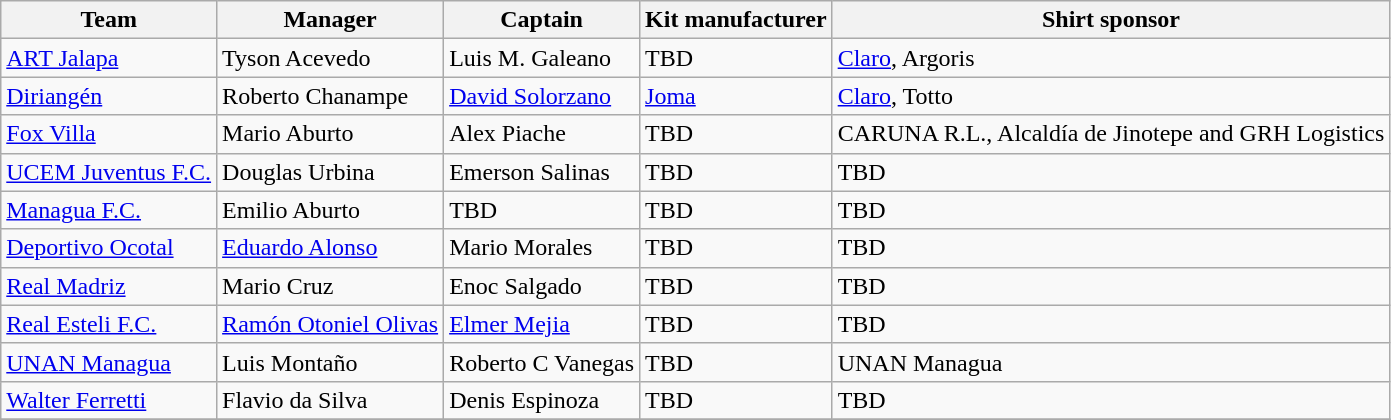<table class="wikitable sortable">
<tr>
<th>Team</th>
<th>Manager</th>
<th>Captain</th>
<th>Kit manufacturer</th>
<th>Shirt sponsor</th>
</tr>
<tr>
<td><a href='#'>ART Jalapa</a></td>
<td> Tyson Acevedo</td>
<td> Luis M. Galeano</td>
<td>TBD</td>
<td><a href='#'>Claro</a>, Argoris</td>
</tr>
<tr>
<td><a href='#'>Diriangén</a></td>
<td> Roberto Chanampe</td>
<td> <a href='#'>David Solorzano</a></td>
<td><a href='#'>Joma</a></td>
<td><a href='#'>Claro</a>, Totto</td>
</tr>
<tr>
<td><a href='#'>Fox Villa</a></td>
<td> Mario Aburto</td>
<td> Alex Piache</td>
<td>TBD</td>
<td>CARUNA R.L., Alcaldía de Jinotepe and GRH Logistics</td>
</tr>
<tr>
<td><a href='#'>UCEM Juventus F.C.</a></td>
<td> Douglas Urbina</td>
<td> Emerson Salinas</td>
<td>TBD</td>
<td>TBD</td>
</tr>
<tr>
<td><a href='#'>Managua F.C.</a></td>
<td> Emilio Aburto</td>
<td>TBD</td>
<td>TBD</td>
<td>TBD</td>
</tr>
<tr>
<td><a href='#'>Deportivo Ocotal</a></td>
<td> <a href='#'>Eduardo Alonso</a></td>
<td> Mario Morales</td>
<td>TBD</td>
<td>TBD</td>
</tr>
<tr>
<td><a href='#'>Real Madriz</a></td>
<td> Mario Cruz</td>
<td> Enoc Salgado</td>
<td>TBD</td>
<td>TBD</td>
</tr>
<tr>
<td><a href='#'>Real Esteli F.C.</a></td>
<td> <a href='#'>Ramón Otoniel Olivas</a></td>
<td>  <a href='#'>Elmer Mejia</a></td>
<td>TBD</td>
<td>TBD</td>
</tr>
<tr>
<td><a href='#'>UNAN Managua</a></td>
<td> Luis Montaño</td>
<td> Roberto C Vanegas</td>
<td>TBD</td>
<td>UNAN Managua</td>
</tr>
<tr>
<td><a href='#'>Walter Ferretti</a></td>
<td> Flavio da Silva</td>
<td> Denis Espinoza</td>
<td>TBD</td>
<td>TBD</td>
</tr>
<tr>
</tr>
</table>
